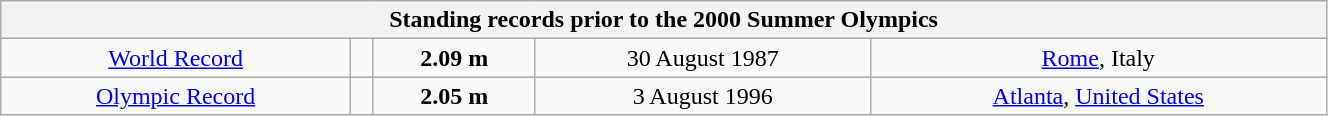<table class="wikitable" style=" text-align:center; font-size:100%;" width="70%">
<tr>
<th colspan="5">Standing records prior to the 2000 Summer Olympics</th>
</tr>
<tr>
<td><a href='#'>World Record</a></td>
<td></td>
<td><strong>2.09 m </strong></td>
<td>30 August 1987</td>
<td> <a href='#'>Rome</a>, Italy</td>
</tr>
<tr>
<td><a href='#'>Olympic Record</a></td>
<td></td>
<td><strong>2.05 m </strong></td>
<td>3 August 1996</td>
<td> <a href='#'>Atlanta</a>, <a href='#'>United States</a></td>
</tr>
</table>
